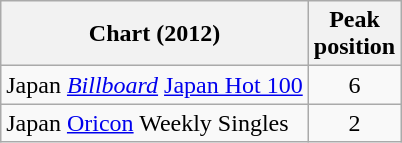<table class="wikitable">
<tr>
<th>Chart (2012)</th>
<th>Peak<br>position</th>
</tr>
<tr>
<td>Japan <em><a href='#'>Billboard</a></em> <a href='#'>Japan Hot 100</a></td>
<td align="center">6</td>
</tr>
<tr>
<td>Japan <a href='#'>Oricon</a> Weekly Singles</td>
<td align="center">2</td>
</tr>
</table>
